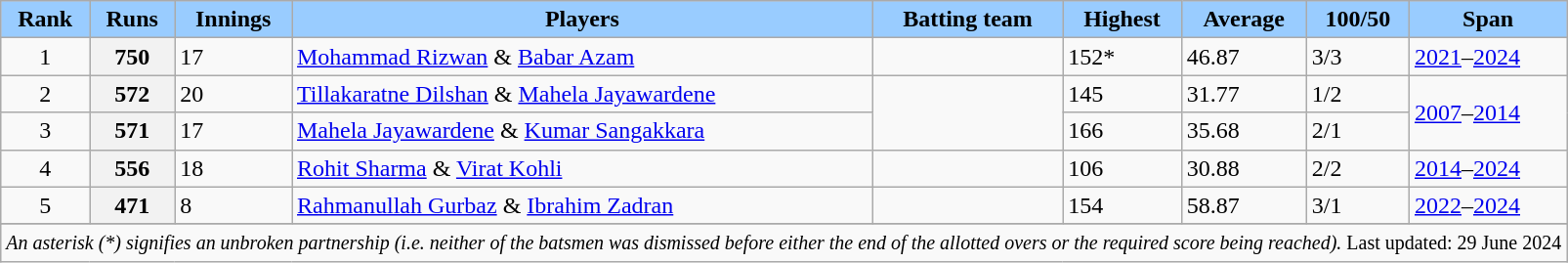<table class="wikitable sortable">
<tr style="background:#9cf;">
<th scope="col" style="background:#9cf;">Rank</th>
<th scope="col" style="background:#9cf;">Runs</th>
<th scope="col" style="background:#9cf;">Innings</th>
<th scope="col" style="background:#9cf;">Players</th>
<th scope="col" style="background:#9cf;">Batting team</th>
<th scope="col" style="background:#9cf;">Highest</th>
<th scope="col" style="background:#9cf;">Average</th>
<th scope="col" style="background:#9cf;">100/50</th>
<th scope="col" style="background:#9cf;">Span</th>
</tr>
<tr>
<td align="center">1</td>
<th scope="row">750</th>
<td>17</td>
<td><a href='#'>Mohammad Rizwan</a> & <a href='#'>Babar Azam</a></td>
<td></td>
<td>152*</td>
<td>46.87</td>
<td>3/3</td>
<td><a href='#'>2021</a>–<a href='#'>2024</a></td>
</tr>
<tr>
<td align="center">2</td>
<th scope-"row">572</th>
<td>20</td>
<td><a href='#'>Tillakaratne Dilshan</a> & <a href='#'>Mahela Jayawardene</a></td>
<td rowspan="2"></td>
<td>145</td>
<td>31.77</td>
<td>1/2</td>
<td rowspan=2><a href='#'>2007</a>–<a href='#'>2014</a></td>
</tr>
<tr>
<td align="center">3</td>
<th scope="row">571</th>
<td>17</td>
<td><a href='#'>Mahela Jayawardene</a> & <a href='#'>Kumar Sangakkara</a></td>
<td>166</td>
<td>35.68</td>
<td>2/1</td>
</tr>
<tr>
<td align=center>4</td>
<th scope="row">556</th>
<td>18</td>
<td><a href='#'>Rohit Sharma</a> & <a href='#'>Virat Kohli</a></td>
<td></td>
<td>106</td>
<td>30.88</td>
<td>2/2</td>
<td><a href='#'>2014</a>–<a href='#'>2024</a></td>
</tr>
<tr>
<td align=center>5</td>
<th scope="row">471</th>
<td>8</td>
<td><a href='#'>Rahmanullah Gurbaz</a> & <a href='#'>Ibrahim Zadran</a></td>
<td></td>
<td>154</td>
<td>58.87</td>
<td>3/1</td>
<td><a href='#'>2022</a>–<a href='#'>2024</a></td>
</tr>
<tr>
</tr>
<tr class="sortbottom">
<td scope="row" colspan=10><small> <em>An asterisk (*) signifies an unbroken partnership (i.e. neither of the batsmen was dismissed before either the end of the allotted overs or the required score being reached).</em> Last updated: 29 June 2024</small></td>
</tr>
</table>
